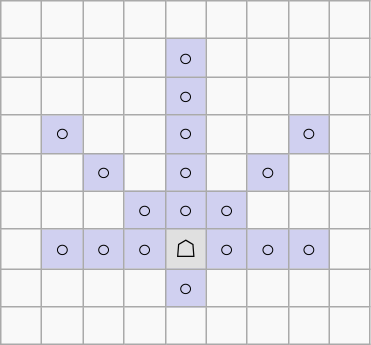<table border="1" class="wikitable">
<tr align=center>
<td width="20"> </td>
<td width="20"> </td>
<td width="20"> </td>
<td width="20"> </td>
<td width="20"> </td>
<td width="20"> </td>
<td width="20"> </td>
<td width="20"> </td>
<td width="20"> </td>
</tr>
<tr align=center>
<td> </td>
<td> </td>
<td> </td>
<td> </td>
<td style="background:#d0d0f0;">○</td>
<td> </td>
<td> </td>
<td> </td>
<td> </td>
</tr>
<tr align=center>
<td> </td>
<td> </td>
<td> </td>
<td> </td>
<td style="background:#d0d0f0;">○</td>
<td> </td>
<td> </td>
<td> </td>
<td> </td>
</tr>
<tr align=center>
<td> </td>
<td style="background:#d0d0f0;">○</td>
<td> </td>
<td> </td>
<td style="background:#d0d0f0;">○</td>
<td> </td>
<td> </td>
<td style="background:#d0d0f0;">○</td>
<td> </td>
</tr>
<tr align=center>
<td> </td>
<td> </td>
<td style="background:#d0d0f0;">○</td>
<td> </td>
<td style="background:#d0d0f0;">○</td>
<td> </td>
<td style="background:#d0d0f0;">○</td>
<td> </td>
<td> </td>
</tr>
<tr align=center>
<td> </td>
<td> </td>
<td> </td>
<td style="background:#d0d0f0;">○</td>
<td style="background:#d0d0f0;">○</td>
<td style="background:#d0d0f0;">○</td>
<td> </td>
<td> </td>
<td> </td>
</tr>
<tr align=center>
<td> </td>
<td style="background:#d0d0f0;">○</td>
<td style="background:#d0d0f0;">○</td>
<td style="background:#d0d0f0;">○</td>
<td style="background:#e0e0e0;">☖</td>
<td style="background:#d0d0f0;">○</td>
<td style="background:#d0d0f0;">○</td>
<td style="background:#d0d0f0;">○</td>
<td> </td>
</tr>
<tr align=center>
<td> </td>
<td> </td>
<td> </td>
<td> </td>
<td style="background:#d0d0f0;">○</td>
<td> </td>
<td> </td>
<td> </td>
<td> </td>
</tr>
<tr align=center>
<td> </td>
<td> </td>
<td> </td>
<td> </td>
<td> </td>
<td> </td>
<td> </td>
<td> </td>
<td> </td>
</tr>
</table>
